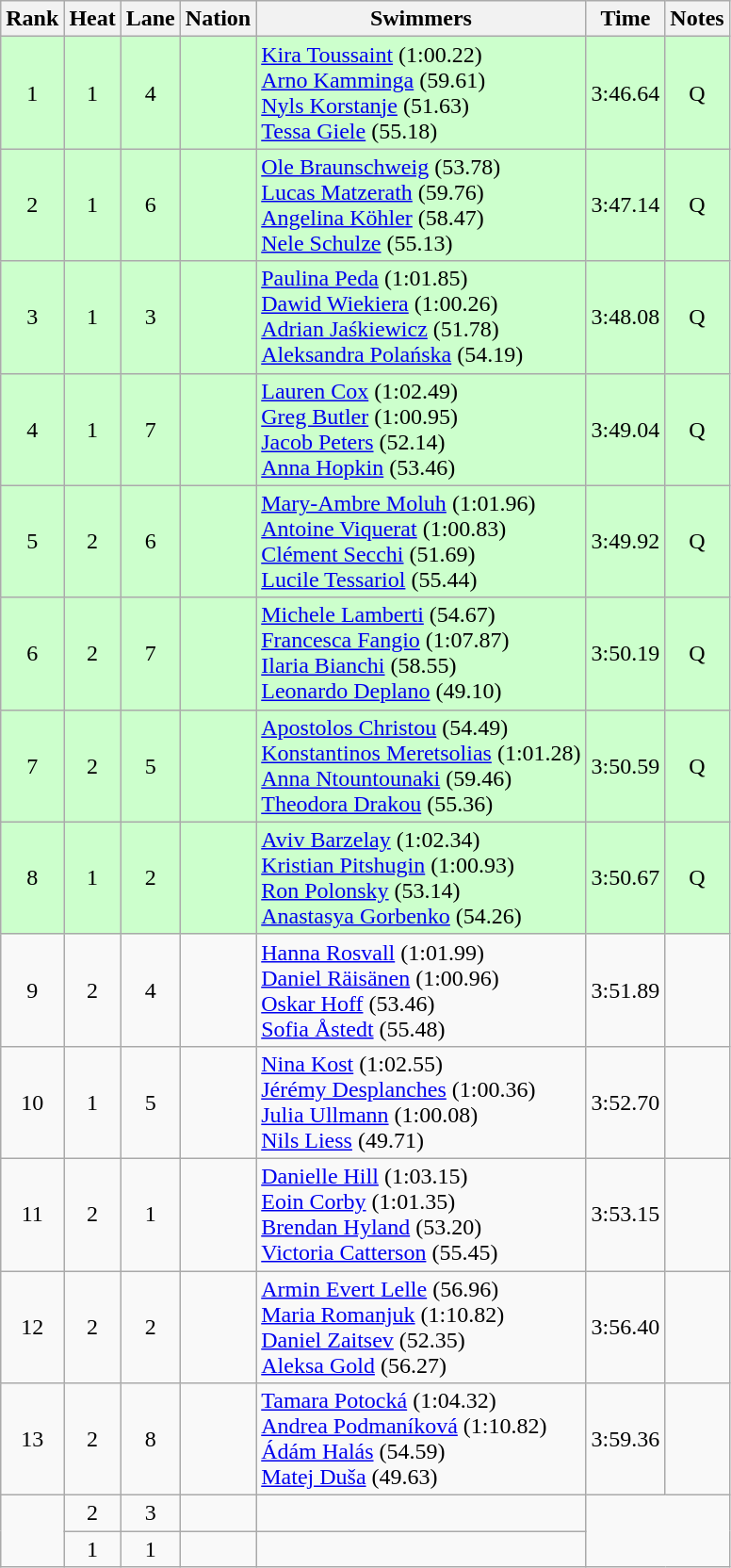<table class="wikitable sortable" style="text-align:center">
<tr>
<th>Rank</th>
<th>Heat</th>
<th>Lane</th>
<th>Nation</th>
<th>Swimmers</th>
<th>Time</th>
<th>Notes</th>
</tr>
<tr bgcolor=ccffcc>
<td>1</td>
<td>1</td>
<td>4</td>
<td align=left></td>
<td align=left><a href='#'>Kira Toussaint</a> (1:00.22)<br><a href='#'>Arno Kamminga</a> (59.61)<br><a href='#'>Nyls Korstanje</a> (51.63)<br><a href='#'>Tessa Giele</a> (55.18)</td>
<td>3:46.64</td>
<td>Q</td>
</tr>
<tr bgcolor=ccffcc>
<td>2</td>
<td>1</td>
<td>6</td>
<td align=left></td>
<td align=left><a href='#'>Ole Braunschweig</a> (53.78)<br><a href='#'>Lucas Matzerath</a> (59.76)<br><a href='#'>Angelina Köhler</a> (58.47)<br><a href='#'>Nele Schulze</a> (55.13)</td>
<td>3:47.14</td>
<td>Q</td>
</tr>
<tr bgcolor=ccffcc>
<td>3</td>
<td>1</td>
<td>3</td>
<td align=left></td>
<td align=left><a href='#'>Paulina Peda</a> (1:01.85)<br><a href='#'>Dawid Wiekiera</a> (1:00.26)<br><a href='#'>Adrian Jaśkiewicz</a> (51.78)<br><a href='#'>Aleksandra Polańska</a> (54.19)</td>
<td>3:48.08</td>
<td>Q</td>
</tr>
<tr bgcolor=ccffcc>
<td>4</td>
<td>1</td>
<td>7</td>
<td align=left></td>
<td align=left><a href='#'>Lauren Cox</a> (1:02.49)<br><a href='#'>Greg Butler</a> (1:00.95)<br><a href='#'>Jacob Peters</a> (52.14)<br><a href='#'>Anna Hopkin</a> (53.46)</td>
<td>3:49.04</td>
<td>Q</td>
</tr>
<tr bgcolor=ccffcc>
<td>5</td>
<td>2</td>
<td>6</td>
<td align=left></td>
<td align=left><a href='#'>Mary-Ambre Moluh</a> (1:01.96)<br><a href='#'>Antoine Viquerat</a> (1:00.83)<br><a href='#'>Clément Secchi</a> (51.69)<br><a href='#'>Lucile Tessariol</a> (55.44)</td>
<td>3:49.92</td>
<td>Q</td>
</tr>
<tr bgcolor=ccffcc>
<td>6</td>
<td>2</td>
<td>7</td>
<td align=left></td>
<td align=left><a href='#'>Michele Lamberti</a> (54.67)<br><a href='#'>Francesca Fangio</a> (1:07.87)<br><a href='#'>Ilaria Bianchi</a> (58.55)<br><a href='#'>Leonardo Deplano</a> (49.10)</td>
<td>3:50.19</td>
<td>Q</td>
</tr>
<tr bgcolor=ccffcc>
<td>7</td>
<td>2</td>
<td>5</td>
<td align=left></td>
<td align=left><a href='#'>Apostolos Christou</a> (54.49)<br><a href='#'>Konstantinos Meretsolias</a> (1:01.28)<br><a href='#'>Anna Ntountounaki</a> (59.46)<br><a href='#'>Theodora Drakou</a> (55.36)</td>
<td>3:50.59</td>
<td>Q</td>
</tr>
<tr bgcolor=ccffcc>
<td>8</td>
<td>1</td>
<td>2</td>
<td align=left></td>
<td align=left><a href='#'>Aviv Barzelay</a> (1:02.34)<br><a href='#'>Kristian Pitshugin</a> (1:00.93)<br><a href='#'>Ron Polonsky</a> (53.14)<br><a href='#'>Anastasya Gorbenko</a> (54.26)</td>
<td>3:50.67</td>
<td>Q</td>
</tr>
<tr>
<td>9</td>
<td>2</td>
<td>4</td>
<td align=left></td>
<td align=left><a href='#'>Hanna Rosvall</a> (1:01.99)<br><a href='#'>Daniel Räisänen</a> (1:00.96)<br><a href='#'>Oskar Hoff</a> (53.46)<br><a href='#'>Sofia Åstedt</a> (55.48)</td>
<td>3:51.89</td>
<td></td>
</tr>
<tr>
<td>10</td>
<td>1</td>
<td>5</td>
<td align=left></td>
<td align=left><a href='#'>Nina Kost</a> (1:02.55)<br><a href='#'>Jérémy Desplanches</a> (1:00.36)<br><a href='#'>Julia Ullmann</a> (1:00.08)<br><a href='#'>Nils Liess</a> (49.71)</td>
<td>3:52.70</td>
<td></td>
</tr>
<tr>
<td>11</td>
<td>2</td>
<td>1</td>
<td align=left></td>
<td align=left><a href='#'>Danielle Hill</a> (1:03.15)<br><a href='#'>Eoin Corby</a> (1:01.35)<br><a href='#'>Brendan Hyland</a> (53.20)<br><a href='#'>Victoria Catterson</a> (55.45)</td>
<td>3:53.15</td>
<td></td>
</tr>
<tr>
<td>12</td>
<td>2</td>
<td>2</td>
<td align=left></td>
<td align=left><a href='#'>Armin Evert Lelle</a> (56.96)<br><a href='#'>Maria Romanjuk</a> (1:10.82)<br><a href='#'>Daniel Zaitsev</a> (52.35)<br><a href='#'>Aleksa Gold</a> (56.27)</td>
<td>3:56.40</td>
<td></td>
</tr>
<tr>
<td>13</td>
<td>2</td>
<td>8</td>
<td align=left></td>
<td align=left><a href='#'>Tamara Potocká</a> (1:04.32)<br><a href='#'>Andrea Podmaníková</a> (1:10.82)<br><a href='#'>Ádám Halás</a> (54.59)<br><a href='#'>Matej Duša</a> (49.63)</td>
<td>3:59.36</td>
<td></td>
</tr>
<tr>
<td rowspan=2></td>
<td>2</td>
<td>3</td>
<td align=left></td>
<td align=left></td>
<td colspan=2 rowspan=2></td>
</tr>
<tr>
<td>1</td>
<td>1</td>
<td align=left></td>
<td align=left></td>
</tr>
</table>
